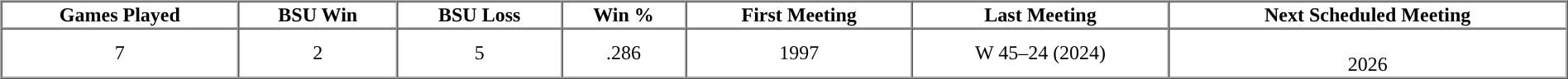<table cellpadding="1" border="1" cellspacing="0" style="width:100%;">
<tr>
<th>Games Played</th>
<th>BSU Win</th>
<th>BSU Loss</th>
<th>Win %</th>
<th>First Meeting</th>
<th>Last Meeting</th>
<th>Next Scheduled Meeting</th>
</tr>
<tr style="text-align:center;">
<td>7</td>
<td>2</td>
<td>5</td>
<td>.286</td>
<td>1997</td>
<td>W 45–24 (2024)</td>
<td><br>2026</td>
</tr>
</table>
